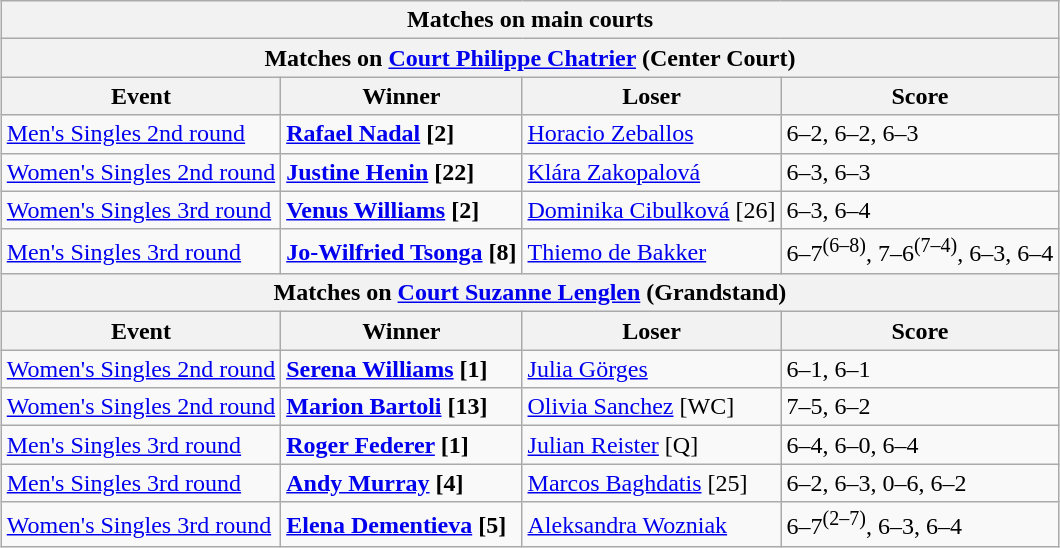<table class="wikitable collapsible uncollapsed" style="margin:auto;">
<tr>
<th colspan="4" style="white-space:nowrap;">Matches on main courts</th>
</tr>
<tr>
<th colspan="4"><strong>Matches on <a href='#'>Court Philippe Chatrier</a> (Center Court)</strong></th>
</tr>
<tr>
<th>Event</th>
<th>Winner</th>
<th>Loser</th>
<th>Score</th>
</tr>
<tr>
<td><a href='#'>Men's Singles 2nd round</a></td>
<td> <strong><a href='#'>Rafael Nadal</a> [2]</strong></td>
<td> <a href='#'>Horacio Zeballos</a></td>
<td>6–2, 6–2, 6–3</td>
</tr>
<tr>
<td><a href='#'>Women's Singles 2nd round</a></td>
<td> <strong><a href='#'>Justine Henin</a> [22]</strong></td>
<td> <a href='#'>Klára Zakopalová</a></td>
<td>6–3, 6–3</td>
</tr>
<tr>
<td><a href='#'>Women's Singles 3rd round</a></td>
<td> <strong><a href='#'>Venus Williams</a> [2]</strong></td>
<td> <a href='#'>Dominika Cibulková</a> [26]</td>
<td>6–3, 6–4</td>
</tr>
<tr>
<td><a href='#'>Men's Singles 3rd round</a></td>
<td> <strong><a href='#'>Jo-Wilfried Tsonga</a> [8]</strong></td>
<td> <a href='#'>Thiemo de Bakker</a></td>
<td>6–7<sup>(6–8)</sup>, 7–6<sup>(7–4)</sup>, 6–3, 6–4</td>
</tr>
<tr>
<th colspan="4"><strong>Matches on <a href='#'>Court Suzanne Lenglen</a> (Grandstand)</strong></th>
</tr>
<tr>
<th>Event</th>
<th>Winner</th>
<th>Loser</th>
<th>Score</th>
</tr>
<tr>
<td><a href='#'>Women's Singles 2nd round</a></td>
<td> <strong><a href='#'>Serena Williams</a> [1]</strong></td>
<td> <a href='#'>Julia Görges</a></td>
<td>6–1, 6–1</td>
</tr>
<tr>
<td><a href='#'>Women's Singles 2nd round</a></td>
<td> <strong><a href='#'>Marion Bartoli</a> [13]</strong></td>
<td> <a href='#'>Olivia Sanchez</a> [WC]</td>
<td>7–5, 6–2</td>
</tr>
<tr>
<td><a href='#'>Men's Singles 3rd round</a></td>
<td> <strong><a href='#'>Roger Federer</a> [1]</strong></td>
<td> <a href='#'>Julian Reister</a> [Q]</td>
<td>6–4, 6–0, 6–4</td>
</tr>
<tr>
<td><a href='#'>Men's Singles 3rd round</a></td>
<td> <strong><a href='#'>Andy Murray</a> [4]</strong></td>
<td> <a href='#'>Marcos Baghdatis</a> [25]</td>
<td>6–2, 6–3, 0–6, 6–2</td>
</tr>
<tr>
<td><a href='#'>Women's Singles 3rd round</a></td>
<td> <strong><a href='#'>Elena Dementieva</a> [5]</strong></td>
<td> <a href='#'>Aleksandra Wozniak</a></td>
<td>6–7<sup>(2–7)</sup>, 6–3, 6–4</td>
</tr>
</table>
